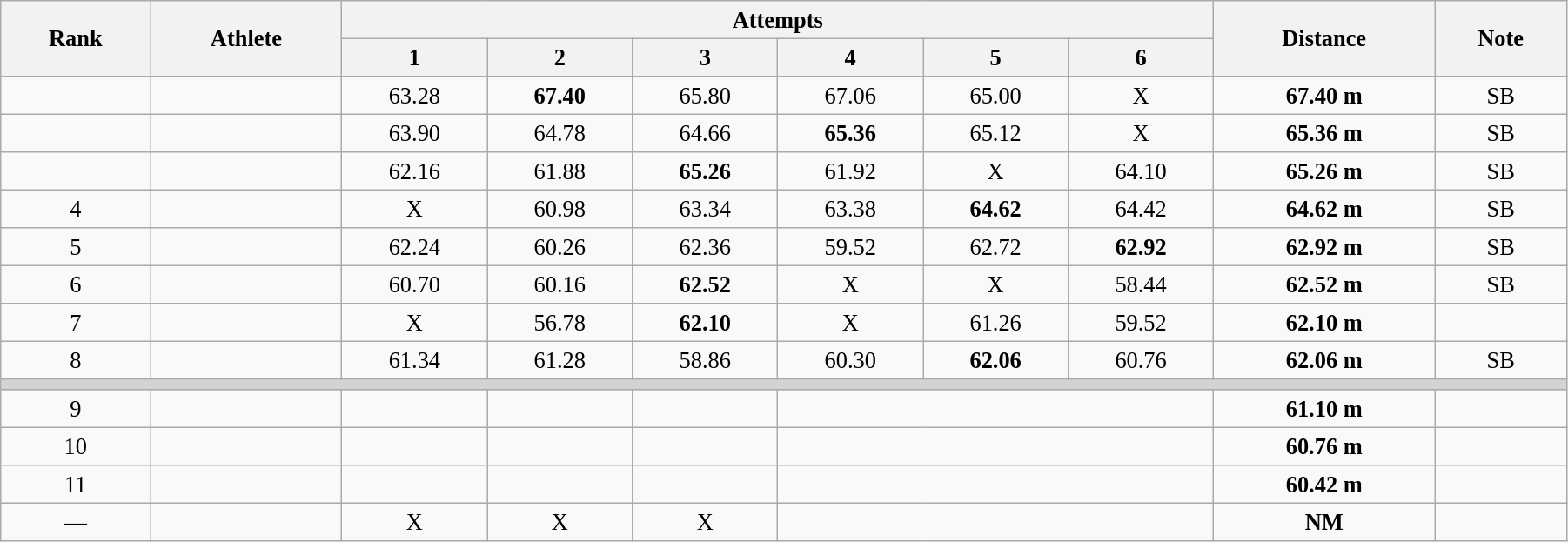<table class="wikitable" style=" text-align:center; font-size:110%;" width="95%">
<tr>
<th rowspan="2">Rank</th>
<th rowspan="2">Athlete</th>
<th colspan="6">Attempts</th>
<th rowspan="2">Distance</th>
<th rowspan="2">Note</th>
</tr>
<tr>
<th>1</th>
<th>2</th>
<th>3</th>
<th>4</th>
<th>5</th>
<th>6</th>
</tr>
<tr>
<td></td>
<td align=left></td>
<td>63.28</td>
<td><strong>67.40</strong></td>
<td>65.80</td>
<td>67.06</td>
<td>65.00</td>
<td>X</td>
<td align="center"><strong>67.40 m</strong></td>
<td>SB</td>
</tr>
<tr>
<td></td>
<td align=left></td>
<td>63.90</td>
<td>64.78</td>
<td>64.66</td>
<td><strong>65.36</strong></td>
<td>65.12</td>
<td>X</td>
<td align="center"><strong>65.36 m</strong></td>
<td>SB</td>
</tr>
<tr>
<td></td>
<td align=left></td>
<td>62.16</td>
<td>61.88</td>
<td><strong>65.26</strong></td>
<td>61.92</td>
<td>X</td>
<td>64.10</td>
<td align="center"><strong>65.26 m</strong></td>
<td>SB</td>
</tr>
<tr>
<td>4</td>
<td align=left></td>
<td>X</td>
<td>60.98</td>
<td>63.34</td>
<td>63.38</td>
<td><strong>64.62</strong></td>
<td>64.42</td>
<td align="center"><strong>64.62 m</strong></td>
<td>SB</td>
</tr>
<tr>
<td>5</td>
<td align=left></td>
<td>62.24</td>
<td>60.26</td>
<td>62.36</td>
<td>59.52</td>
<td>62.72</td>
<td><strong>62.92</strong></td>
<td align="center"><strong>62.92 m</strong></td>
<td>SB</td>
</tr>
<tr>
<td>6</td>
<td align=left></td>
<td>60.70</td>
<td>60.16</td>
<td><strong>62.52</strong></td>
<td>X</td>
<td>X</td>
<td>58.44</td>
<td align="center"><strong>62.52 m</strong></td>
<td>SB</td>
</tr>
<tr>
<td>7</td>
<td align=left></td>
<td>X</td>
<td>56.78</td>
<td><strong>62.10</strong></td>
<td>X</td>
<td>61.26</td>
<td>59.52</td>
<td align="center"><strong>62.10 m</strong></td>
<td></td>
</tr>
<tr>
<td>8</td>
<td align=left></td>
<td>61.34</td>
<td>61.28</td>
<td>58.86</td>
<td>60.30</td>
<td><strong>62.06</strong></td>
<td>60.76</td>
<td align="center"><strong>62.06 m</strong></td>
<td>SB</td>
</tr>
<tr>
<td colspan=10 bgcolor=lightgray></td>
</tr>
<tr>
<td>9</td>
<td align=left></td>
<td></td>
<td></td>
<td></td>
<td colspan=3></td>
<td><strong>61.10 m</strong></td>
<td></td>
</tr>
<tr>
<td>10</td>
<td align=left></td>
<td></td>
<td></td>
<td></td>
<td colspan=3></td>
<td><strong>60.76 m</strong></td>
<td></td>
</tr>
<tr>
<td>11</td>
<td align=left></td>
<td></td>
<td></td>
<td></td>
<td colspan=3></td>
<td><strong>60.42 m</strong></td>
<td></td>
</tr>
<tr>
<td>—</td>
<td align=left></td>
<td>X</td>
<td>X</td>
<td>X</td>
<td colspan=3></td>
<td><strong>NM</strong></td>
<td></td>
</tr>
</table>
